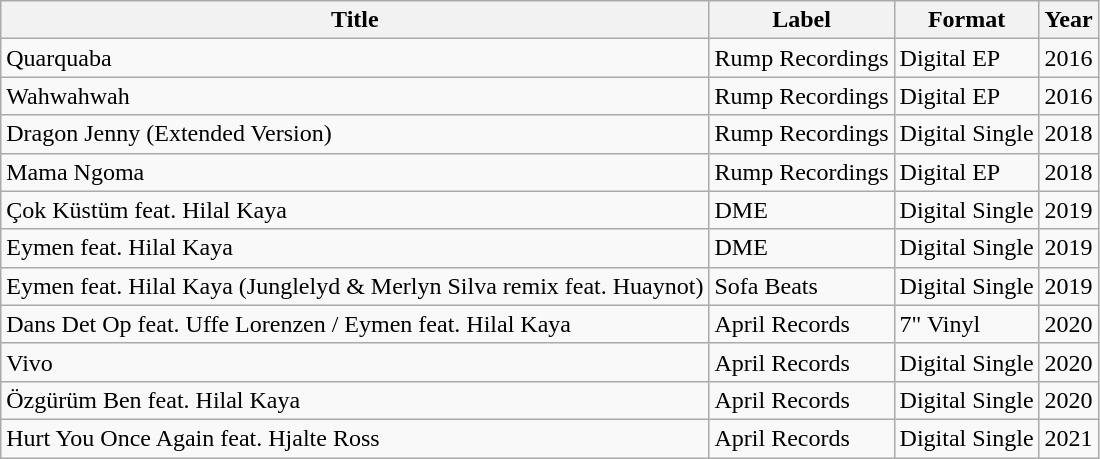<table class="wikitable">
<tr>
<th>Title</th>
<th>Label</th>
<th>Format</th>
<th>Year</th>
</tr>
<tr>
<td>Quarquaba</td>
<td>Rump Recordings</td>
<td>Digital EP</td>
<td>2016</td>
</tr>
<tr>
<td>Wahwahwah</td>
<td>Rump Recordings</td>
<td>Digital EP</td>
<td>2016</td>
</tr>
<tr>
<td>Dragon Jenny (Extended Version)</td>
<td>Rump Recordings</td>
<td>Digital Single</td>
<td>2018</td>
</tr>
<tr>
<td>Mama Ngoma</td>
<td>Rump Recordings</td>
<td>Digital EP</td>
<td>2018</td>
</tr>
<tr>
<td>Çok Küstüm feat. Hilal Kaya</td>
<td>DME</td>
<td>Digital Single</td>
<td>2019</td>
</tr>
<tr>
<td>Eymen feat. Hilal Kaya</td>
<td>DME</td>
<td>Digital Single</td>
<td>2019</td>
</tr>
<tr>
<td>Eymen feat. Hilal Kaya (Junglelyd & Merlyn Silva remix feat. Huaynot)</td>
<td>Sofa Beats</td>
<td>Digital Single</td>
<td>2019</td>
</tr>
<tr>
<td>Dans Det Op feat. Uffe Lorenzen / Eymen feat. Hilal Kaya</td>
<td>April Records</td>
<td>7" Vinyl</td>
<td>2020</td>
</tr>
<tr>
<td>Vivo</td>
<td>April Records</td>
<td>Digital Single</td>
<td>2020</td>
</tr>
<tr>
<td>Özgürüm Ben feat. Hilal Kaya</td>
<td>April Records</td>
<td>Digital Single</td>
<td>2020</td>
</tr>
<tr>
<td>Hurt You Once Again feat. Hjalte Ross</td>
<td>April Records</td>
<td>Digital Single</td>
<td>2021</td>
</tr>
</table>
